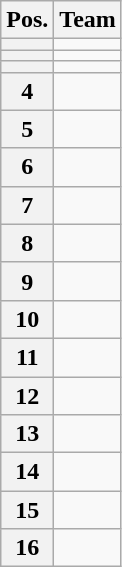<table class="wikitable">
<tr>
<th>Pos.</th>
<th>Team</th>
</tr>
<tr>
<th></th>
<td></td>
</tr>
<tr>
<th></th>
<td></td>
</tr>
<tr>
<th></th>
<td></td>
</tr>
<tr>
<th>4</th>
<td></td>
</tr>
<tr>
<th>5</th>
<td></td>
</tr>
<tr>
<th>6</th>
<td></td>
</tr>
<tr>
<th>7</th>
<td></td>
</tr>
<tr>
<th>8</th>
<td></td>
</tr>
<tr>
<th>9</th>
<td></td>
</tr>
<tr>
<th>10</th>
<td></td>
</tr>
<tr>
<th>11</th>
<td></td>
</tr>
<tr>
<th>12</th>
<td></td>
</tr>
<tr>
<th>13</th>
<td></td>
</tr>
<tr>
<th>14</th>
<td></td>
</tr>
<tr>
<th>15</th>
<td></td>
</tr>
<tr>
<th>16</th>
<td></td>
</tr>
</table>
